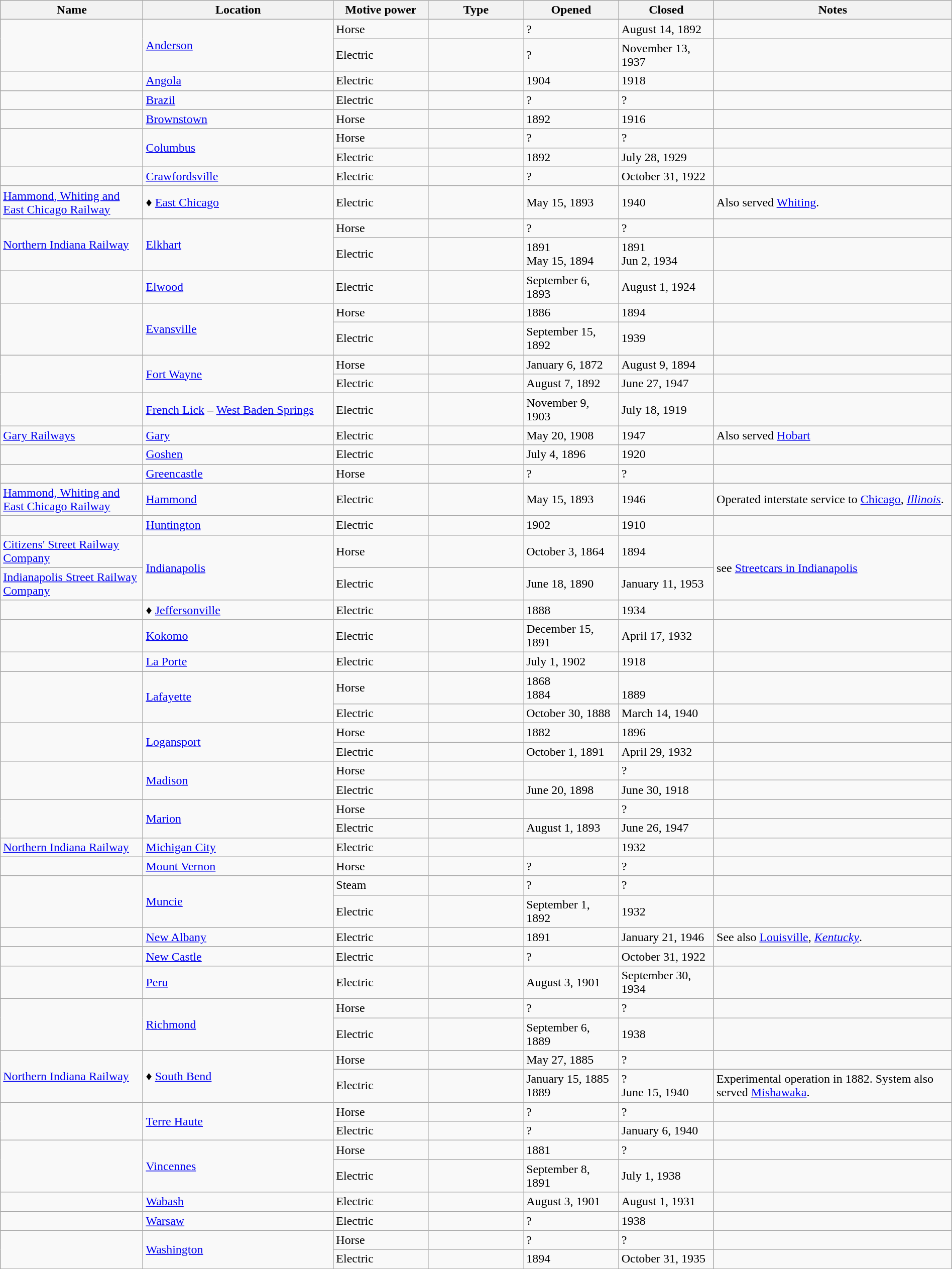<table class="wikitable sortable" width=100%>
<tr>
<th width=15%>Name</th>
<th width=20%>Location</th>
<th width=10%>Motive power</th>
<th width=10%>Type</th>
<th width=10%>Opened</th>
<th width=10%>Closed</th>
<th class="unsortable" width=25%>Notes</th>
</tr>
<tr>
<td rowspan="2"> </td>
<td rowspan="2"><a href='#'>Anderson</a></td>
<td>Horse</td>
<td> </td>
<td>?</td>
<td>August 14, 1892</td>
<td> </td>
</tr>
<tr>
<td>Electric</td>
<td> </td>
<td>?</td>
<td>November 13, 1937</td>
<td> </td>
</tr>
<tr>
<td> </td>
<td><a href='#'>Angola</a></td>
<td>Electric</td>
<td> </td>
<td>1904</td>
<td>1918</td>
<td> </td>
</tr>
<tr>
<td> </td>
<td><a href='#'>Brazil</a></td>
<td>Electric</td>
<td> </td>
<td>?</td>
<td>?</td>
<td> </td>
</tr>
<tr>
<td> </td>
<td><a href='#'>Brownstown</a></td>
<td>Horse</td>
<td> </td>
<td>1892</td>
<td>1916</td>
<td> </td>
</tr>
<tr>
<td rowspan="2"> </td>
<td rowspan="2"><a href='#'>Columbus</a></td>
<td>Horse</td>
<td> </td>
<td>?</td>
<td>?</td>
<td> </td>
</tr>
<tr>
<td>Electric</td>
<td> </td>
<td>1892</td>
<td>July 28, 1929</td>
<td> </td>
</tr>
<tr>
<td> </td>
<td><a href='#'>Crawfordsville</a></td>
<td>Electric</td>
<td> </td>
<td>?</td>
<td>October 31, 1922</td>
<td> </td>
</tr>
<tr>
<td><a href='#'>Hammond, Whiting and East Chicago Railway</a></td>
<td>♦ <a href='#'>East Chicago</a></td>
<td>Electric</td>
<td> </td>
<td>May 15, 1893</td>
<td>1940</td>
<td>Also served <a href='#'>Whiting</a>.</td>
</tr>
<tr>
<td rowspan="2"><a href='#'>Northern Indiana Railway</a></td>
<td rowspan="2"><a href='#'>Elkhart</a></td>
<td>Horse</td>
<td> </td>
<td>?</td>
<td>?</td>
<td> </td>
</tr>
<tr>
<td>Electric</td>
<td> </td>
<td>1891<br>May 15, 1894</td>
<td>1891<br>Jun 2, 1934</td>
<td> </td>
</tr>
<tr>
<td> </td>
<td><a href='#'>Elwood</a></td>
<td>Electric</td>
<td> </td>
<td>September 6, 1893</td>
<td>August 1, 1924</td>
<td> </td>
</tr>
<tr>
<td rowspan="2"> </td>
<td rowspan="2"><a href='#'>Evansville</a></td>
<td>Horse</td>
<td> </td>
<td>1886</td>
<td>1894</td>
<td> </td>
</tr>
<tr>
<td>Electric</td>
<td> </td>
<td>September 15, 1892</td>
<td>1939</td>
<td> </td>
</tr>
<tr>
<td rowspan="2"> </td>
<td rowspan="2"><a href='#'>Fort Wayne</a></td>
<td>Horse</td>
<td> </td>
<td>January 6, 1872</td>
<td>August 9, 1894</td>
<td> </td>
</tr>
<tr>
<td>Electric</td>
<td> </td>
<td>August 7, 1892</td>
<td>June 27, 1947</td>
<td> </td>
</tr>
<tr>
<td> </td>
<td><a href='#'>French Lick</a> – <a href='#'>West Baden Springs</a></td>
<td>Electric</td>
<td> </td>
<td>November 9, 1903</td>
<td>July 18, 1919</td>
<td> </td>
</tr>
<tr>
<td><a href='#'>Gary Railways</a></td>
<td><a href='#'>Gary</a></td>
<td>Electric</td>
<td> </td>
<td>May 20, 1908</td>
<td>1947</td>
<td>Also served <a href='#'>Hobart</a></td>
</tr>
<tr>
<td> </td>
<td><a href='#'>Goshen</a></td>
<td>Electric</td>
<td> </td>
<td>July 4, 1896</td>
<td>1920</td>
<td> </td>
</tr>
<tr>
<td> </td>
<td><a href='#'>Greencastle</a></td>
<td>Horse</td>
<td> </td>
<td>?</td>
<td>?</td>
<td> </td>
</tr>
<tr>
<td><a href='#'>Hammond, Whiting and East Chicago Railway</a></td>
<td><a href='#'>Hammond</a></td>
<td>Electric</td>
<td> </td>
<td>May 15, 1893</td>
<td>1946</td>
<td>Operated interstate service to <a href='#'>Chicago</a>, <em><a href='#'>Illinois</a></em>.</td>
</tr>
<tr>
<td> </td>
<td><a href='#'>Huntington</a></td>
<td>Electric</td>
<td> </td>
<td>1902</td>
<td>1910</td>
<td> </td>
</tr>
<tr>
<td><a href='#'>Citizens' Street Railway Company</a></td>
<td rowspan=2><a href='#'>Indianapolis</a></td>
<td>Horse</td>
<td> </td>
<td>October 3, 1864</td>
<td>1894</td>
<td rowspan=2>see <a href='#'>Streetcars in Indianapolis</a></td>
</tr>
<tr>
<td><a href='#'>Indianapolis Street Railway Company</a></td>
<td>Electric</td>
<td> </td>
<td>June 18, 1890</td>
<td>January 11, 1953</td>
</tr>
<tr>
<td> </td>
<td>♦ <a href='#'>Jeffersonville</a></td>
<td>Electric</td>
<td> </td>
<td>1888</td>
<td>1934</td>
<td> </td>
</tr>
<tr>
<td> </td>
<td><a href='#'>Kokomo</a></td>
<td>Electric</td>
<td> </td>
<td>December 15, 1891</td>
<td>April 17, 1932</td>
<td> </td>
</tr>
<tr>
<td> </td>
<td><a href='#'>La Porte</a></td>
<td>Electric</td>
<td> </td>
<td>July 1, 1902</td>
<td>1918</td>
<td> </td>
</tr>
<tr>
<td rowspan="2"> </td>
<td rowspan="2"><a href='#'>Lafayette</a></td>
<td>Horse</td>
<td> </td>
<td>1868<br>1884</td>
<td><br>1889</td>
<td> </td>
</tr>
<tr>
<td>Electric</td>
<td> </td>
<td>October 30, 1888</td>
<td>March 14, 1940</td>
<td> </td>
</tr>
<tr>
<td rowspan="2"> </td>
<td rowspan="2"><a href='#'>Logansport</a></td>
<td>Horse</td>
<td> </td>
<td>1882</td>
<td>1896</td>
<td> </td>
</tr>
<tr>
<td>Electric</td>
<td> </td>
<td>October 1, 1891</td>
<td>April 29, 1932</td>
<td> </td>
</tr>
<tr>
<td rowspan="2"> </td>
<td rowspan="2"><a href='#'>Madison</a></td>
<td>Horse</td>
<td> </td>
<td></td>
<td>?</td>
<td> </td>
</tr>
<tr>
<td>Electric</td>
<td> </td>
<td>June 20, 1898</td>
<td>June 30, 1918</td>
<td> </td>
</tr>
<tr>
<td rowspan="2"> </td>
<td rowspan="2"><a href='#'>Marion</a></td>
<td>Horse</td>
<td> </td>
<td></td>
<td>?</td>
<td> </td>
</tr>
<tr>
<td>Electric</td>
<td> </td>
<td>August 1, 1893</td>
<td>June 26, 1947</td>
<td> </td>
</tr>
<tr>
<td><a href='#'>Northern Indiana Railway</a></td>
<td><a href='#'>Michigan City</a></td>
<td>Electric</td>
<td> </td>
<td></td>
<td>1932</td>
<td> </td>
</tr>
<tr>
<td> </td>
<td><a href='#'>Mount Vernon</a></td>
<td>Horse</td>
<td> </td>
<td>?</td>
<td>?</td>
<td> </td>
</tr>
<tr>
<td rowspan="2"> </td>
<td rowspan="2"><a href='#'>Muncie</a></td>
<td>Steam</td>
<td> </td>
<td>?</td>
<td>?</td>
<td> </td>
</tr>
<tr>
<td>Electric</td>
<td> </td>
<td>September 1, 1892</td>
<td>1932</td>
<td> </td>
</tr>
<tr>
<td> </td>
<td><a href='#'>New Albany</a></td>
<td>Electric</td>
<td> </td>
<td>1891</td>
<td>January 21, 1946</td>
<td>See also <a href='#'>Louisville</a>, <em><a href='#'>Kentucky</a></em>.</td>
</tr>
<tr>
<td> </td>
<td><a href='#'>New Castle</a></td>
<td>Electric</td>
<td> </td>
<td>?</td>
<td>October 31, 1922</td>
<td> </td>
</tr>
<tr>
<td> </td>
<td><a href='#'>Peru</a></td>
<td>Electric</td>
<td> </td>
<td>August 3, 1901</td>
<td>September 30, 1934</td>
<td> </td>
</tr>
<tr>
<td rowspan="2"> </td>
<td rowspan="2"><a href='#'>Richmond</a></td>
<td>Horse</td>
<td> </td>
<td>?</td>
<td>?</td>
<td> </td>
</tr>
<tr>
<td>Electric</td>
<td> </td>
<td>September 6, 1889</td>
<td>1938</td>
<td> </td>
</tr>
<tr>
<td rowspan=2><a href='#'>Northern Indiana Railway</a></td>
<td rowspan=2>♦ <a href='#'>South Bend</a></td>
<td>Horse</td>
<td> </td>
<td>May 27, 1885</td>
<td>?</td>
<td> </td>
</tr>
<tr>
<td>Electric</td>
<td> </td>
<td>January 15, 1885<br>1889</td>
<td>?<br>June 15, 1940</td>
<td>Experimental operation in 1882. System also served <a href='#'>Mishawaka</a>.</td>
</tr>
<tr>
<td rowspan="2"> </td>
<td rowspan="2"><a href='#'>Terre Haute</a></td>
<td>Horse</td>
<td> </td>
<td>?</td>
<td>?</td>
<td> </td>
</tr>
<tr>
<td>Electric</td>
<td> </td>
<td>?</td>
<td>January 6, 1940</td>
<td> </td>
</tr>
<tr>
<td rowspan="2"> </td>
<td rowspan="2"><a href='#'>Vincennes</a></td>
<td>Horse</td>
<td> </td>
<td>1881</td>
<td>?</td>
<td> </td>
</tr>
<tr>
<td>Electric</td>
<td> </td>
<td>September 8, 1891</td>
<td>July 1, 1938</td>
<td> </td>
</tr>
<tr>
<td> </td>
<td><a href='#'>Wabash</a></td>
<td>Electric</td>
<td> </td>
<td>August 3, 1901</td>
<td>August 1, 1931</td>
<td> </td>
</tr>
<tr>
<td> </td>
<td><a href='#'>Warsaw</a></td>
<td>Electric</td>
<td> </td>
<td>?</td>
<td>1938</td>
<td> </td>
</tr>
<tr>
<td rowspan="2"> </td>
<td rowspan="2"><a href='#'>Washington</a></td>
<td>Horse</td>
<td> </td>
<td>?</td>
<td>?</td>
<td> </td>
</tr>
<tr>
<td>Electric</td>
<td> </td>
<td>1894</td>
<td>October 31, 1935</td>
<td> </td>
</tr>
<tr>
</tr>
</table>
